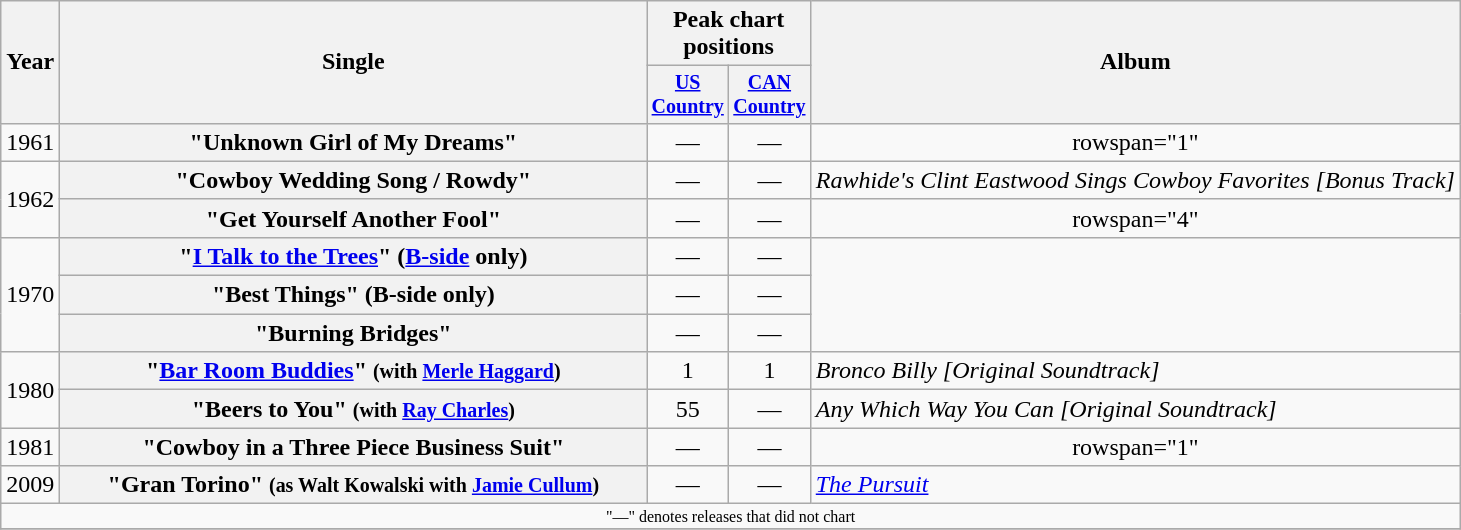<table class="wikitable plainrowheaders" style="text-align:center;">
<tr>
<th rowspan="2">Year</th>
<th rowspan="2" style="width:24em;">Single</th>
<th colspan="2">Peak chart<br>positions</th>
<th rowspan="2">Album</th>
</tr>
<tr style="font-size:smaller;">
<th style="width: 45px;"><a href='#'>US Country</a></th>
<th style="width: 45px;"><a href='#'>CAN Country</a></th>
</tr>
<tr>
<td>1961</td>
<th scope="row">"Unknown Girl of My Dreams"</th>
<td>—</td>
<td>—</td>
<td>rowspan="1" </td>
</tr>
<tr>
<td rowspan="2">1962</td>
<th scope="row">"Cowboy Wedding Song / Rowdy"</th>
<td>—</td>
<td>—</td>
<td align="left"><em>Rawhide's Clint Eastwood Sings Cowboy Favorites [Bonus Track]</em></td>
</tr>
<tr>
<th scope="row">"Get Yourself Another Fool"</th>
<td>—</td>
<td>—</td>
<td>rowspan="4" </td>
</tr>
<tr>
<td rowspan="3">1970</td>
<th scope="row">"<a href='#'>I Talk to the Trees</a>" (<a href='#'>B-side</a> only)</th>
<td>—</td>
<td>—</td>
</tr>
<tr>
<th scope="row">"Best Things" (B-side only)</th>
<td>—</td>
<td>—</td>
</tr>
<tr>
<th scope="row">"Burning Bridges"</th>
<td>—</td>
<td>—</td>
</tr>
<tr>
<td rowspan="2">1980</td>
<th scope="row">"<a href='#'>Bar Room Buddies</a>" <small>(with <a href='#'>Merle Haggard</a>)</small></th>
<td>1</td>
<td>1</td>
<td align="left"><em>Bronco Billy [Original Soundtrack]</em></td>
</tr>
<tr>
<th scope="row">"Beers to You" <small>(with <a href='#'>Ray Charles</a>)</small></th>
<td>55</td>
<td>—</td>
<td align="left"><em>Any Which Way You Can [Original Soundtrack]</em></td>
</tr>
<tr>
<td>1981</td>
<th scope="row">"Cowboy in a Three Piece Business Suit"</th>
<td>—</td>
<td>—</td>
<td>rowspan="1" </td>
</tr>
<tr>
<td>2009</td>
<th scope="row">"Gran Torino" <small>(as Walt Kowalski with <a href='#'>Jamie Cullum</a>)</small></th>
<td>—</td>
<td>—</td>
<td align="left"><em><a href='#'>The Pursuit</a></em></td>
</tr>
<tr>
<td colspan="5" style="font-size: 8pt">"—" denotes releases that did not chart</td>
</tr>
<tr>
</tr>
</table>
